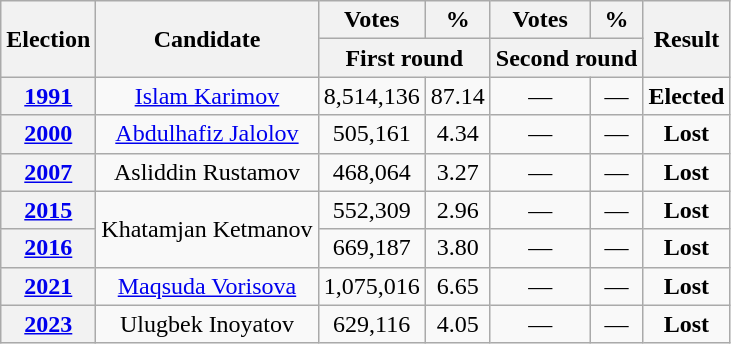<table class=wikitable style=text-align:center>
<tr>
<th rowspan="2"><strong>Election</strong></th>
<th rowspan="2">Candidate</th>
<th><strong>Votes</strong></th>
<th><strong>%</strong></th>
<th><strong>Votes</strong></th>
<th><strong>%</strong></th>
<th rowspan="2"><strong>Result</strong></th>
</tr>
<tr>
<th colspan="2"><strong>First round</strong></th>
<th colspan="2"><strong>Second round</strong></th>
</tr>
<tr>
<th><a href='#'>1991</a></th>
<td><a href='#'>Islam Karimov</a></td>
<td>8,514,136</td>
<td>87.14</td>
<td>—</td>
<td>—</td>
<td><strong>Elected</strong> </td>
</tr>
<tr>
<th><a href='#'>2000</a></th>
<td><a href='#'>Abdulhafiz Jalolov</a></td>
<td>505,161</td>
<td>4.34</td>
<td>—</td>
<td>—</td>
<td><strong>Lost</strong> </td>
</tr>
<tr>
<th><a href='#'>2007</a></th>
<td>Asliddin Rustamov</td>
<td>468,064</td>
<td>3.27</td>
<td>—</td>
<td>—</td>
<td><strong>Lost</strong> </td>
</tr>
<tr>
<th><a href='#'>2015</a></th>
<td rowspan="2">Khatamjan Ketmanov</td>
<td>552,309</td>
<td>2.96</td>
<td>—</td>
<td>—</td>
<td><strong>Lost</strong> </td>
</tr>
<tr>
<th><a href='#'>2016</a></th>
<td>669,187</td>
<td>3.80</td>
<td>—</td>
<td>—</td>
<td><strong>Lost</strong> </td>
</tr>
<tr>
<th><a href='#'>2021</a></th>
<td><a href='#'>Maqsuda Vorisova</a></td>
<td>1,075,016</td>
<td>6.65</td>
<td>—</td>
<td>—</td>
<td><strong>Lost</strong> </td>
</tr>
<tr>
<th><a href='#'>2023</a></th>
<td>Ulugbek Inoyatov</td>
<td>629,116</td>
<td>4.05</td>
<td>—</td>
<td>—</td>
<td><strong>Lost</strong> </td>
</tr>
</table>
